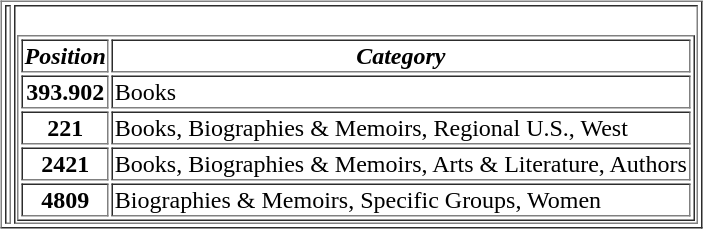<table>
<tr>
<td><br><table style="background-color:#FFF" border="1">
<tr>
<td></td>
<td><br><table style="background-color:#FFF" border="1">
<tr>
<th><strong><em>Position</em></strong></th>
<th><strong><em>Category</em></strong></th>
</tr>
<tr>
<th>393.902</th>
<td>Books</td>
</tr>
<tr>
<th>221</th>
<td>Books, Biographies & Memoirs, Regional U.S., West</td>
</tr>
<tr>
<th>2421</th>
<td>Books, Biographies & Memoirs, Arts & Literature, Authors</td>
</tr>
<tr>
<th>4809</th>
<td>Biographies & Memoirs, Specific Groups, Women</td>
</tr>
</table>
</td>
</tr>
</table>
</td>
</tr>
</table>
